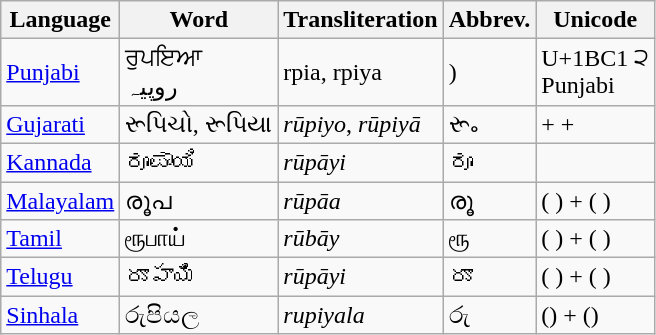<table class="wikitable">
<tr>
<th>Language</th>
<th>Word</th>
<th>Transliteration</th>
<th>Abbrev.</th>
<th>Unicode</th>
</tr>
<tr>
<td><a href='#'>Punjabi</a></td>
<td>ਰੁਪਇਆ <br>روپیہ </td>
<td>rpia, rpiya</td>
<td>)</td>
<td>U+1BC1 ੨<br>Punjabi</td>
</tr>
<tr>
<td><a href='#'>Gujarati</a></td>
<td>રૂપિચો, રૂપિયા</td>
<td><em>rūpiyo</em>, <em>rūpiyā</em></td>
<td>રૂ૰</td>
<td> +  + </td>
</tr>
<tr>
<td><a href='#'>Kannada</a></td>
<td>ರೂಪಾಯಿ</td>
<td><em>rūpāyi</em></td>
<td>ರೂ</td>
<td></td>
</tr>
<tr>
<td><a href='#'>Malayalam</a></td>
<td>രൂപ</td>
<td><em>rūpāa</em></td>
<td>രൂ</td>
<td>(  ) + (  )</td>
</tr>
<tr>
<td><a href='#'>Tamil</a></td>
<td>ரூபாய்</td>
<td><em>rūbāy</em></td>
<td>ரூ</td>
<td>(  ) + (  )</td>
</tr>
<tr>
<td><a href='#'>Telugu</a></td>
<td>రూపాయి</td>
<td><em>rūpāyi</em></td>
<td>రూ</td>
<td>(  ) + (  )</td>
</tr>
<tr>
<td><a href='#'>Sinhala</a></td>
<td>රුපියල</td>
<td><em>rupiyala</em></td>
<td>රු</td>
<td>() + ()</td>
</tr>
</table>
